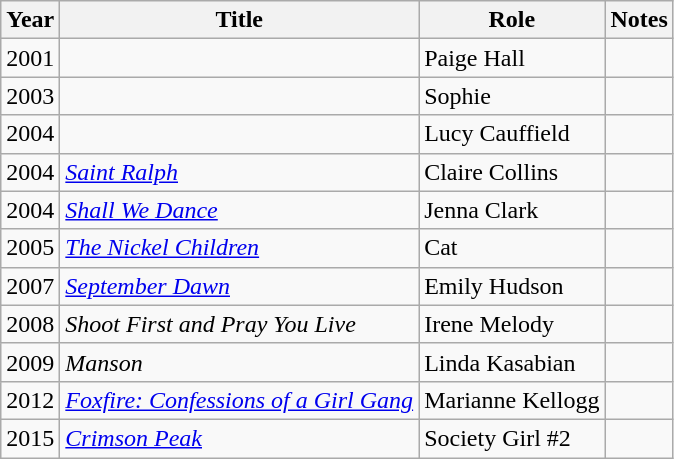<table class="wikitable sortable">
<tr>
<th>Year</th>
<th>Title</th>
<th>Role</th>
<th class="unsortable">Notes</th>
</tr>
<tr>
<td>2001</td>
<td><em></em></td>
<td>Paige Hall</td>
<td></td>
</tr>
<tr>
<td>2003</td>
<td><em></em></td>
<td>Sophie</td>
<td></td>
</tr>
<tr>
<td>2004</td>
<td><em></em></td>
<td>Lucy Cauffield</td>
<td></td>
</tr>
<tr>
<td>2004</td>
<td><em><a href='#'>Saint Ralph</a></em></td>
<td>Claire Collins</td>
<td></td>
</tr>
<tr>
<td>2004</td>
<td><em><a href='#'>Shall We Dance</a></em></td>
<td>Jenna Clark</td>
<td></td>
</tr>
<tr>
<td>2005</td>
<td data-sort-value="Nickel Children, The"><em><a href='#'>The Nickel Children</a></em></td>
<td>Cat</td>
<td></td>
</tr>
<tr>
<td>2007</td>
<td><em><a href='#'>September Dawn</a></em></td>
<td>Emily Hudson</td>
<td></td>
</tr>
<tr>
<td>2008</td>
<td><em>Shoot First and Pray You Live</em></td>
<td>Irene Melody</td>
<td></td>
</tr>
<tr>
<td>2009</td>
<td><em>Manson</em></td>
<td>Linda Kasabian</td>
<td></td>
</tr>
<tr>
<td>2012</td>
<td><em><a href='#'>Foxfire: Confessions of a Girl Gang</a></em></td>
<td>Marianne Kellogg</td>
<td></td>
</tr>
<tr>
<td>2015</td>
<td><em><a href='#'>Crimson Peak</a></em></td>
<td>Society Girl #2</td>
<td></td>
</tr>
</table>
